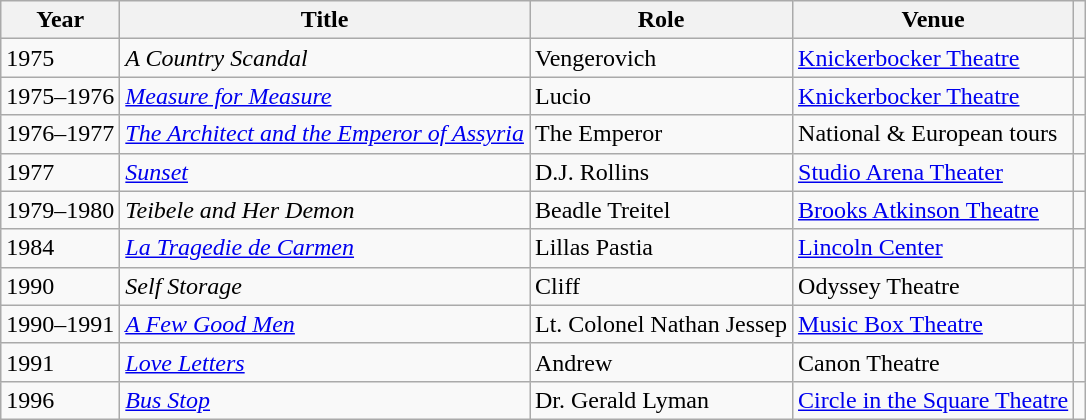<table class="wikitable plainrowheaders sortable" style="margin-right: 0;">
<tr>
<th scope="col">Year</th>
<th scope="col">Title</th>
<th scope="col">Role</th>
<th scope="col">Venue</th>
<th scope="col" class="unsortable"></th>
</tr>
<tr>
<td>1975</td>
<td><em>A Country Scandal</em></td>
<td>Vengerovich</td>
<td><a href='#'>Knickerbocker Theatre</a></td>
<td style="text-align: center;"></td>
</tr>
<tr>
<td>1975–1976</td>
<td><em><a href='#'>Measure for Measure</a></em></td>
<td>Lucio</td>
<td><a href='#'>Knickerbocker Theatre</a></td>
<td style="text-align: center;"></td>
</tr>
<tr>
<td>1976–1977</td>
<td><em><a href='#'>The Architect and the Emperor of Assyria</a></em></td>
<td>The Emperor</td>
<td>National & European tours</td>
<td style="text-align: center;"></td>
</tr>
<tr>
<td>1977</td>
<td><em><a href='#'>Sunset</a></em></td>
<td>D.J. Rollins</td>
<td><a href='#'>Studio Arena Theater</a></td>
<td style="text-align: center;"></td>
</tr>
<tr>
<td>1979–1980</td>
<td><em>Teibele and Her Demon</em></td>
<td>Beadle Treitel</td>
<td><a href='#'>Brooks Atkinson Theatre</a></td>
<td style="text-align: center;"></td>
</tr>
<tr>
<td>1984</td>
<td><em><a href='#'>La Tragedie de Carmen</a></em></td>
<td>Lillas Pastia</td>
<td><a href='#'>Lincoln Center</a></td>
<td style="text-align: center;"></td>
</tr>
<tr>
<td>1990</td>
<td><em>Self Storage</em></td>
<td>Cliff</td>
<td>Odyssey Theatre</td>
<td style="text-align: center;"></td>
</tr>
<tr>
<td>1990–1991</td>
<td><em><a href='#'>A Few Good Men</a></em></td>
<td>Lt. Colonel Nathan Jessep</td>
<td><a href='#'>Music Box Theatre</a></td>
<td style="text-align: center;"></td>
</tr>
<tr>
<td>1991</td>
<td><em><a href='#'>Love Letters</a></em></td>
<td>Andrew</td>
<td>Canon Theatre</td>
<td style="text-align: center;"></td>
</tr>
<tr>
<td>1996</td>
<td><em><a href='#'>Bus Stop</a></em></td>
<td>Dr. Gerald Lyman</td>
<td><a href='#'>Circle in the Square Theatre</a></td>
<td style="text-align: center;"></td>
</tr>
</table>
